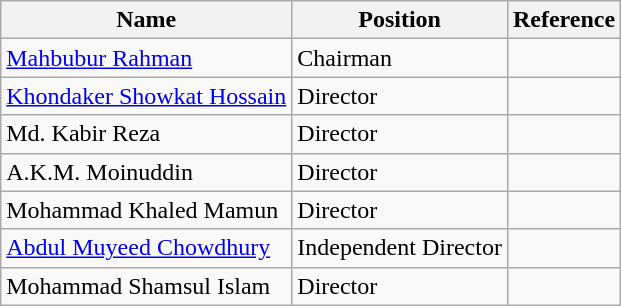<table class="wikitable">
<tr>
<th>Name</th>
<th>Position</th>
<th>Reference</th>
</tr>
<tr>
<td><a href='#'>Mahbubur Rahman</a></td>
<td>Chairman</td>
<td></td>
</tr>
<tr>
<td><a href='#'>Khondaker Showkat Hossain</a></td>
<td>Director</td>
<td></td>
</tr>
<tr>
<td>Md. Kabir Reza</td>
<td>Director</td>
<td></td>
</tr>
<tr>
<td>A.K.M. Moinuddin</td>
<td>Director</td>
<td></td>
</tr>
<tr>
<td>Mohammad Khaled Mamun</td>
<td>Director</td>
<td></td>
</tr>
<tr>
<td><a href='#'>Abdul Muyeed Chowdhury</a></td>
<td>Independent Director</td>
<td></td>
</tr>
<tr>
<td>Mohammad Shamsul Islam</td>
<td>Director</td>
<td></td>
</tr>
</table>
